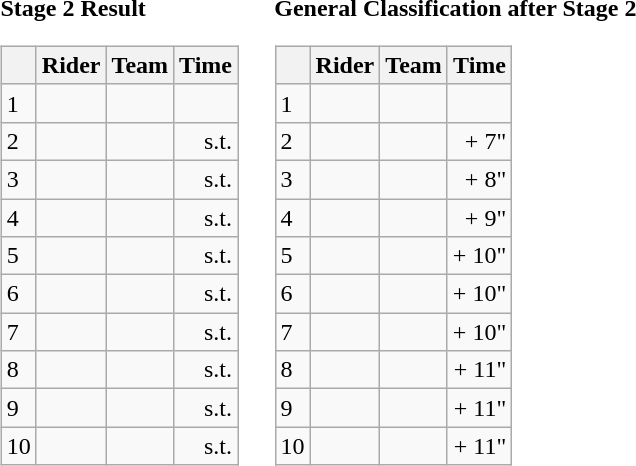<table>
<tr>
<td><strong>Stage 2 Result</strong><br><table class="wikitable">
<tr>
<th></th>
<th>Rider</th>
<th>Team</th>
<th>Time</th>
</tr>
<tr>
<td>1</td>
<td></td>
<td></td>
<td align="right"></td>
</tr>
<tr>
<td>2</td>
<td></td>
<td></td>
<td align="right">s.t.</td>
</tr>
<tr>
<td>3</td>
<td></td>
<td></td>
<td align="right">s.t.</td>
</tr>
<tr>
<td>4</td>
<td></td>
<td></td>
<td align="right">s.t.</td>
</tr>
<tr>
<td>5</td>
<td></td>
<td></td>
<td align="right">s.t.</td>
</tr>
<tr>
<td>6</td>
<td></td>
<td></td>
<td align="right">s.t.</td>
</tr>
<tr>
<td>7</td>
<td></td>
<td></td>
<td align="right">s.t.</td>
</tr>
<tr>
<td>8</td>
<td></td>
<td></td>
<td align="right">s.t.</td>
</tr>
<tr>
<td>9</td>
<td></td>
<td></td>
<td align="right">s.t.</td>
</tr>
<tr>
<td>10</td>
<td></td>
<td></td>
<td align="right">s.t.</td>
</tr>
</table>
</td>
<td></td>
<td><strong>General Classification after Stage 2</strong><br><table class="wikitable">
<tr>
<th></th>
<th>Rider</th>
<th>Team</th>
<th>Time</th>
</tr>
<tr>
<td>1</td>
<td> </td>
<td></td>
<td align="right"></td>
</tr>
<tr>
<td>2</td>
<td></td>
<td></td>
<td align="right">+ 7"</td>
</tr>
<tr>
<td>3</td>
<td></td>
<td></td>
<td align="right">+ 8"</td>
</tr>
<tr>
<td>4</td>
<td></td>
<td></td>
<td align="right">+ 9"</td>
</tr>
<tr>
<td>5</td>
<td></td>
<td></td>
<td align="right">+ 10"</td>
</tr>
<tr>
<td>6</td>
<td></td>
<td></td>
<td align="right">+ 10"</td>
</tr>
<tr>
<td>7</td>
<td></td>
<td></td>
<td align="right">+ 10"</td>
</tr>
<tr>
<td>8</td>
<td></td>
<td></td>
<td align="right">+ 11"</td>
</tr>
<tr>
<td>9</td>
<td></td>
<td></td>
<td align="right">+ 11"</td>
</tr>
<tr>
<td>10</td>
<td></td>
<td></td>
<td align="right">+ 11"</td>
</tr>
</table>
</td>
</tr>
</table>
